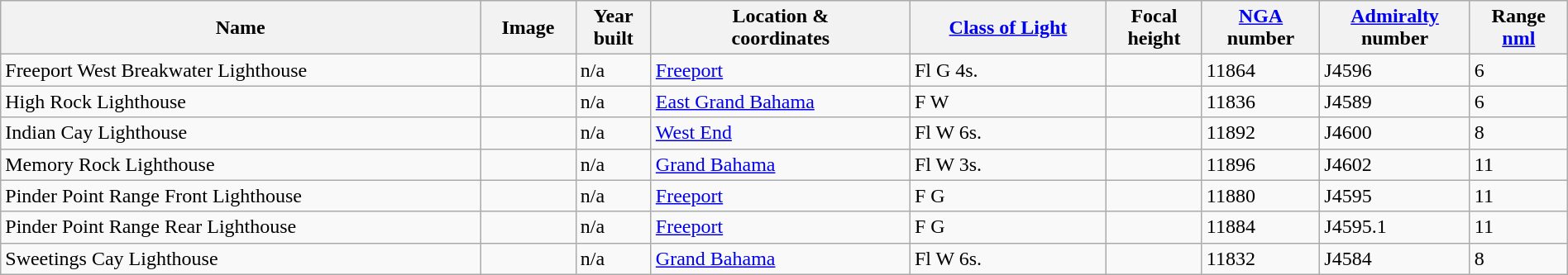<table class="wikitable sortable" style="width:100%">
<tr>
<th>Name</th>
<th>Image</th>
<th>Year<br>built</th>
<th>Location &<br> coordinates</th>
<th><a href='#'>Class of Light</a><br></th>
<th>Focal<br>height<br></th>
<th><a href='#'>NGA</a><br>number<br></th>
<th><a href='#'>Admiralty</a><br>number<br></th>
<th>Range<br><a href='#'>nml</a><br></th>
</tr>
<tr>
<td>Freeport West Breakwater Lighthouse</td>
<td></td>
<td>n/a</td>
<td><a href='#'>Freeport</a><br></td>
<td>Fl G 4s.</td>
<td></td>
<td>11864</td>
<td>J4596</td>
<td>6</td>
</tr>
<tr>
<td>High Rock Lighthouse</td>
<td></td>
<td>n/a</td>
<td><a href='#'>East Grand Bahama</a><br></td>
<td>F W</td>
<td></td>
<td>11836</td>
<td>J4589</td>
<td>6</td>
</tr>
<tr>
<td>Indian Cay Lighthouse</td>
<td></td>
<td>n/a</td>
<td><a href='#'>West End</a><br> </td>
<td>Fl W 6s.</td>
<td></td>
<td>11892</td>
<td>J4600</td>
<td>8</td>
</tr>
<tr>
<td>Memory Rock Lighthouse</td>
<td></td>
<td>n/a</td>
<td><a href='#'>Grand Bahama</a><br></td>
<td>Fl W 3s.</td>
<td></td>
<td>11896</td>
<td>J4602</td>
<td>11</td>
</tr>
<tr>
<td>Pinder Point Range Front Lighthouse</td>
<td></td>
<td>n/a</td>
<td><a href='#'>Freeport</a><br> </td>
<td>F G</td>
<td></td>
<td>11880</td>
<td>J4595</td>
<td>11</td>
</tr>
<tr>
<td>Pinder Point Range Rear Lighthouse</td>
<td></td>
<td>n/a</td>
<td><a href='#'>Freeport</a><br> </td>
<td>F G</td>
<td></td>
<td>11884</td>
<td>J4595.1</td>
<td>11</td>
</tr>
<tr>
<td>Sweetings Cay Lighthouse</td>
<td></td>
<td>n/a</td>
<td><a href='#'>Grand Bahama</a><br></td>
<td>Fl W 6s.</td>
<td></td>
<td>11832</td>
<td>J4584</td>
<td>8</td>
</tr>
</table>
